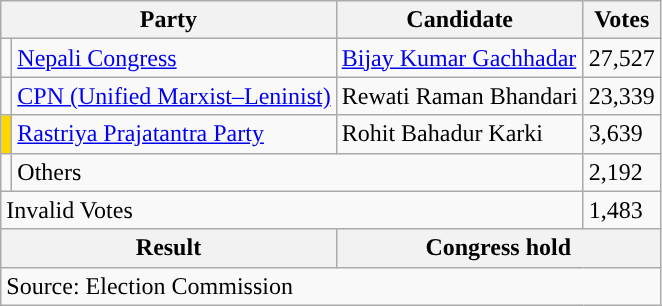<table class="wikitable">
<tr>
<th colspan="2">Party</th>
<th>Candidate</th>
<th>Votes</th>
</tr>
<tr>
<td style="background-color:"></td>
<td><a href='#'>Nepali Congress</a></td>
<td><a href='#'>Bijay Kumar Gachhadar</a></td>
<td>27,527</td>
</tr>
<tr>
<td style="background-color:"></td>
<td><a href='#'>CPN (Unified Marxist–Leninist)</a></td>
<td>Rewati Raman Bhandari</td>
<td>23,339</td>
</tr>
<tr>
<td style="background-color:gold"></td>
<td><a href='#'>Rastriya Prajatantra Party</a></td>
<td>Rohit Bahadur Karki</td>
<td>3,639</td>
</tr>
<tr>
<td></td>
<td colspan="2">Others</td>
<td>2,192</td>
</tr>
<tr>
<td colspan="3">Invalid Votes</td>
<td>1,483</td>
</tr>
<tr>
<th colspan="2">Result</th>
<th colspan="2">Congress hold</th>
</tr>
<tr>
<td colspan="4">Source: Election Commission</td>
</tr>
</table>
